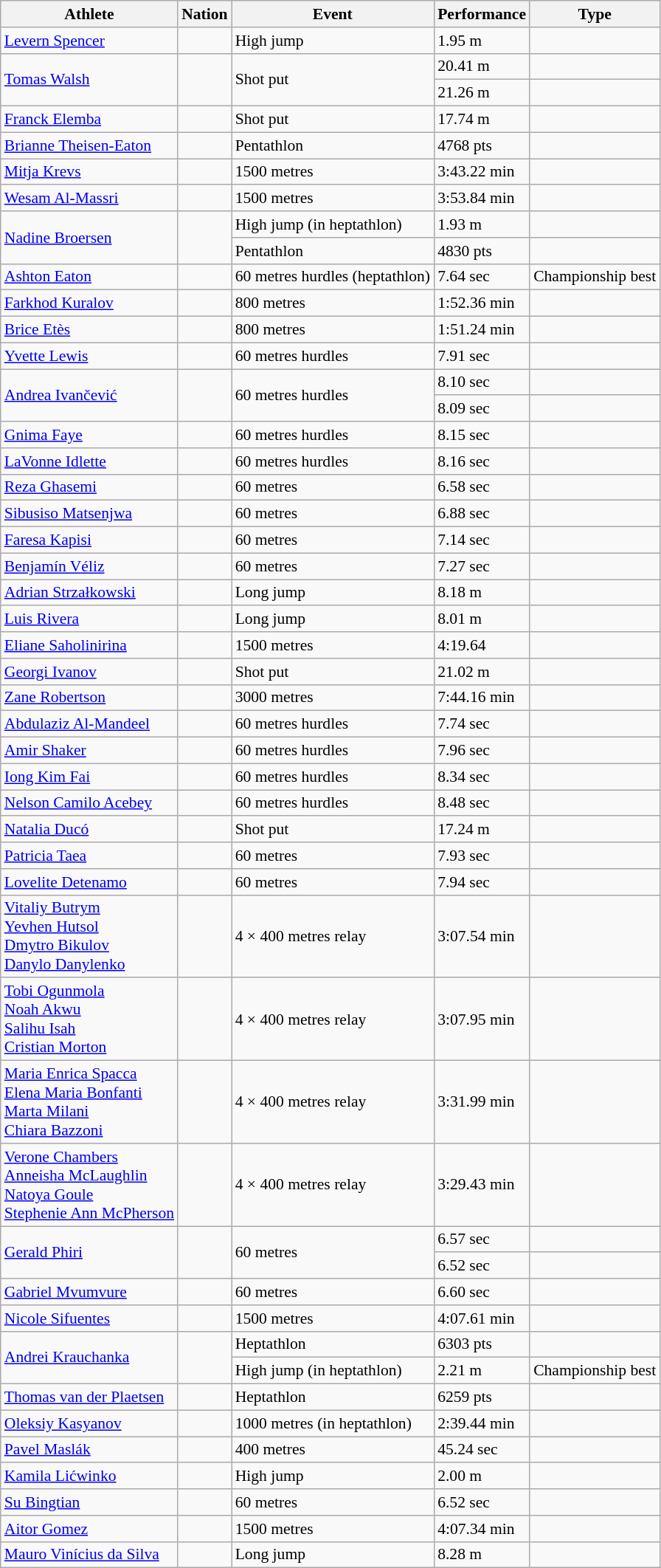<table class="wikitable sortable" style="font-size:90%">
<tr>
<th>Athlete</th>
<th>Nation</th>
<th>Event</th>
<th>Performance</th>
<th>Type</th>
</tr>
<tr>
<td><a href='#'>Levern Spencer</a></td>
<td></td>
<td>High jump</td>
<td>1.95 m</td>
<td></td>
</tr>
<tr>
<td rowspan=2><a href='#'>Tomas Walsh</a></td>
<td rowspan=2></td>
<td rowspan=2>Shot put</td>
<td>20.41 m</td>
<td></td>
</tr>
<tr>
<td>21.26 m</td>
<td></td>
</tr>
<tr>
<td><a href='#'>Franck Elemba</a></td>
<td></td>
<td>Shot put</td>
<td>17.74 m</td>
<td></td>
</tr>
<tr>
<td><a href='#'>Brianne Theisen-Eaton</a></td>
<td></td>
<td>Pentathlon</td>
<td>4768 pts</td>
<td></td>
</tr>
<tr>
<td><a href='#'>Mitja Krevs</a></td>
<td></td>
<td>1500 metres</td>
<td>3:43.22 min</td>
<td></td>
</tr>
<tr>
<td><a href='#'>Wesam Al-Massri</a></td>
<td></td>
<td>1500 metres</td>
<td>3:53.84 min</td>
<td></td>
</tr>
<tr>
<td rowspan=2><a href='#'>Nadine Broersen</a></td>
<td rowspan=2></td>
<td>High jump (in heptathlon)</td>
<td>1.93 m</td>
<td></td>
</tr>
<tr>
<td>Pentathlon</td>
<td>4830 pts</td>
<td></td>
</tr>
<tr>
<td><a href='#'>Ashton Eaton</a></td>
<td></td>
<td>60 metres hurdles (heptathlon)</td>
<td>7.64 sec</td>
<td>Championship best</td>
</tr>
<tr>
<td><a href='#'>Farkhod Kuralov</a></td>
<td></td>
<td>800 metres</td>
<td>1:52.36 min</td>
<td></td>
</tr>
<tr>
<td><a href='#'>Brice Etès</a></td>
<td></td>
<td>800 metres</td>
<td>1:51.24 min</td>
<td></td>
</tr>
<tr>
<td><a href='#'>Yvette Lewis</a></td>
<td></td>
<td>60 metres hurdles</td>
<td>7.91 sec</td>
<td></td>
</tr>
<tr>
<td rowspan=2><a href='#'>Andrea Ivančević</a></td>
<td rowspan=2></td>
<td rowspan=2>60 metres hurdles</td>
<td>8.10 sec</td>
<td></td>
</tr>
<tr>
<td>8.09 sec</td>
<td></td>
</tr>
<tr>
<td><a href='#'>Gnima Faye</a></td>
<td></td>
<td>60 metres hurdles</td>
<td>8.15 sec</td>
<td></td>
</tr>
<tr>
<td><a href='#'>LaVonne Idlette</a></td>
<td></td>
<td>60 metres hurdles</td>
<td>8.16 sec</td>
<td></td>
</tr>
<tr>
<td><a href='#'>Reza Ghasemi</a></td>
<td></td>
<td>60 metres</td>
<td>6.58 sec</td>
<td></td>
</tr>
<tr>
<td><a href='#'>Sibusiso Matsenjwa</a></td>
<td></td>
<td>60 metres</td>
<td>6.88 sec</td>
<td></td>
</tr>
<tr>
<td><a href='#'>Faresa Kapisi</a></td>
<td></td>
<td>60 metres</td>
<td>7.14 sec</td>
<td></td>
</tr>
<tr>
<td><a href='#'>Benjamín Véliz</a></td>
<td></td>
<td>60 metres</td>
<td>7.27 sec</td>
<td></td>
</tr>
<tr>
<td><a href='#'>Adrian Strzałkowski</a></td>
<td></td>
<td>Long jump</td>
<td>8.18 m</td>
<td></td>
</tr>
<tr>
<td><a href='#'>Luis Rivera</a></td>
<td></td>
<td>Long jump</td>
<td>8.01 m</td>
<td></td>
</tr>
<tr>
<td><a href='#'>Eliane Saholinirina</a></td>
<td></td>
<td>1500 metres</td>
<td>4:19.64</td>
<td></td>
</tr>
<tr>
<td><a href='#'>Georgi Ivanov</a></td>
<td></td>
<td>Shot put</td>
<td>21.02 m</td>
<td></td>
</tr>
<tr>
<td><a href='#'>Zane Robertson</a></td>
<td></td>
<td>3000 metres</td>
<td>7:44.16 min</td>
<td></td>
</tr>
<tr>
<td><a href='#'>Abdulaziz Al-Mandeel</a></td>
<td></td>
<td>60 metres hurdles</td>
<td>7.74 sec</td>
<td></td>
</tr>
<tr>
<td><a href='#'>Amir Shaker</a></td>
<td></td>
<td>60 metres hurdles</td>
<td>7.96 sec</td>
<td></td>
</tr>
<tr>
<td><a href='#'>Iong Kim Fai</a></td>
<td></td>
<td>60 metres hurdles</td>
<td>8.34 sec</td>
<td></td>
</tr>
<tr>
<td><a href='#'>Nelson Camilo Acebey</a></td>
<td></td>
<td>60 metres hurdles</td>
<td>8.48 sec</td>
<td></td>
</tr>
<tr>
<td><a href='#'>Natalia Ducó</a></td>
<td></td>
<td>Shot put</td>
<td>17.24 m</td>
<td></td>
</tr>
<tr>
<td><a href='#'>Patricia Taea</a></td>
<td></td>
<td>60 metres</td>
<td>7.93 sec</td>
<td></td>
</tr>
<tr>
<td><a href='#'>Lovelite Detenamo</a></td>
<td></td>
<td>60 metres</td>
<td>7.94 sec</td>
<td></td>
</tr>
<tr>
<td><a href='#'>Vitaliy Butrym</a><br><a href='#'>Yevhen Hutsol</a><br><a href='#'>Dmytro Bikulov</a><br><a href='#'>Danylo Danylenko</a></td>
<td></td>
<td>4 × 400 metres relay</td>
<td>3:07.54 min</td>
<td></td>
</tr>
<tr>
<td><a href='#'>Tobi Ogunmola</a><br><a href='#'>Noah Akwu</a><br><a href='#'>Salihu Isah</a><br><a href='#'>Cristian Morton</a></td>
<td></td>
<td>4 × 400 metres relay</td>
<td>3:07.95 min</td>
<td></td>
</tr>
<tr>
<td><a href='#'>Maria Enrica Spacca</a><br><a href='#'>Elena Maria Bonfanti</a><br><a href='#'>Marta Milani</a><br><a href='#'>Chiara Bazzoni</a></td>
<td></td>
<td>4 × 400 metres relay</td>
<td>3:31.99 min</td>
<td></td>
</tr>
<tr>
<td><a href='#'>Verone Chambers</a><br><a href='#'>Anneisha McLaughlin</a><br><a href='#'>Natoya Goule</a><br><a href='#'>Stephenie Ann McPherson</a></td>
<td></td>
<td>4 × 400 metres relay</td>
<td>3:29.43 min</td>
<td></td>
</tr>
<tr>
<td rowspan=2><a href='#'>Gerald Phiri</a></td>
<td rowspan=2></td>
<td rowspan=2>60 metres</td>
<td>6.57 sec</td>
<td></td>
</tr>
<tr>
<td>6.52 sec</td>
<td></td>
</tr>
<tr>
<td><a href='#'>Gabriel Mvumvure</a></td>
<td></td>
<td>60 metres</td>
<td>6.60 sec</td>
<td></td>
</tr>
<tr>
<td><a href='#'>Nicole Sifuentes</a></td>
<td></td>
<td>1500 metres</td>
<td>4:07.61 min</td>
<td></td>
</tr>
<tr>
<td rowspan=2><a href='#'>Andrei Krauchanka</a></td>
<td rowspan=2></td>
<td>Heptathlon</td>
<td>6303 pts</td>
<td></td>
</tr>
<tr>
<td>High jump (in heptathlon)</td>
<td>2.21 m</td>
<td>Championship best</td>
</tr>
<tr>
<td><a href='#'>Thomas van der Plaetsen</a></td>
<td></td>
<td>Heptathlon</td>
<td>6259 pts</td>
<td></td>
</tr>
<tr>
<td><a href='#'>Oleksiy Kasyanov</a></td>
<td></td>
<td>1000 metres (in heptathlon)</td>
<td>2:39.44 min</td>
<td></td>
</tr>
<tr>
<td><a href='#'>Pavel Maslák</a></td>
<td></td>
<td>400 metres</td>
<td>45.24 sec</td>
<td></td>
</tr>
<tr>
<td><a href='#'>Kamila Lićwinko</a></td>
<td></td>
<td>High jump</td>
<td>2.00 m</td>
<td></td>
</tr>
<tr>
<td><a href='#'>Su Bingtian</a></td>
<td></td>
<td>60 metres</td>
<td>6.52 sec</td>
<td></td>
</tr>
<tr>
<td><a href='#'>Aitor Gomez</a></td>
<td></td>
<td>1500 metres</td>
<td>4:07.34 min</td>
<td></td>
</tr>
<tr>
<td><a href='#'>Mauro Vinícius da Silva</a></td>
<td></td>
<td>Long jump</td>
<td>8.28 m</td>
<td></td>
</tr>
</table>
